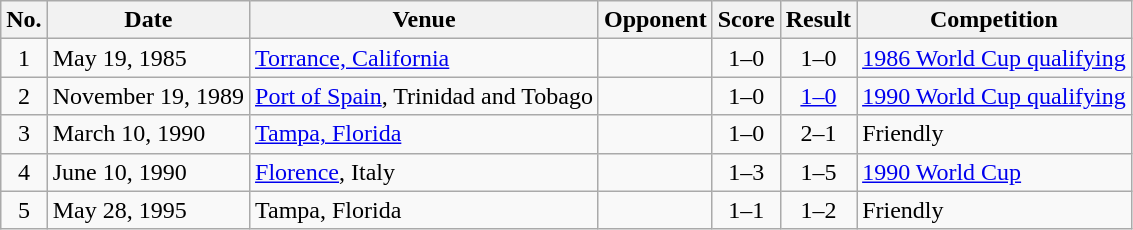<table class="wikitable sortable">
<tr>
<th scope="col">No.</th>
<th scope="col">Date</th>
<th scope="col">Venue</th>
<th scope="col">Opponent</th>
<th scope="col">Score</th>
<th scope="col">Result</th>
<th scope="col">Competition</th>
</tr>
<tr>
<td align="center">1</td>
<td>May 19, 1985</td>
<td><a href='#'>Torrance, California</a></td>
<td></td>
<td align="center">1–0</td>
<td align="center">1–0</td>
<td><a href='#'>1986 World Cup qualifying</a></td>
</tr>
<tr>
<td align="center">2</td>
<td>November 19, 1989</td>
<td><a href='#'>Port of Spain</a>, Trinidad and Tobago</td>
<td></td>
<td align="center">1–0</td>
<td align="center"><a href='#'>1–0</a></td>
<td><a href='#'>1990 World Cup qualifying</a></td>
</tr>
<tr>
<td align="center">3</td>
<td>March 10, 1990</td>
<td><a href='#'>Tampa, Florida</a></td>
<td></td>
<td align="center">1–0</td>
<td align="center">2–1</td>
<td>Friendly</td>
</tr>
<tr>
<td align="center">4</td>
<td>June 10, 1990</td>
<td><a href='#'>Florence</a>, Italy</td>
<td></td>
<td align="center">1–3</td>
<td align="center">1–5</td>
<td><a href='#'>1990 World Cup</a></td>
</tr>
<tr>
<td align="center">5</td>
<td>May 28, 1995</td>
<td>Tampa, Florida</td>
<td></td>
<td align="center">1–1</td>
<td align="center">1–2</td>
<td>Friendly</td>
</tr>
</table>
